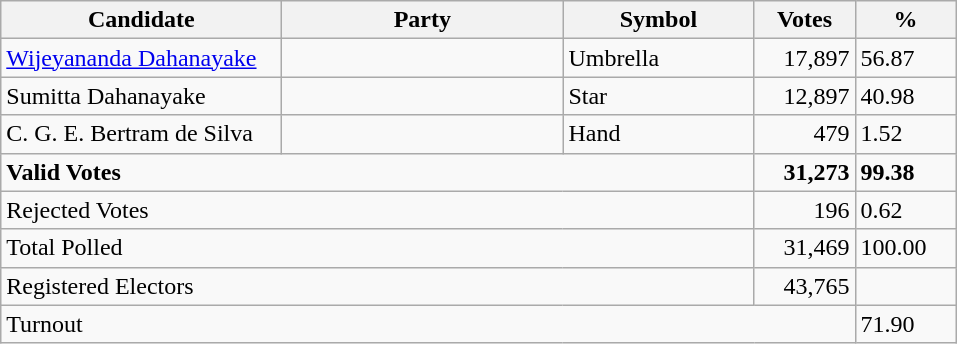<table class="wikitable" border="1" style="text-align:right;">
<tr>
<th align=left width="180">Candidate</th>
<th align=left width="180">Party</th>
<th align=left width="120">Symbol</th>
<th align=left width="60">Votes</th>
<th align=left width="60">%</th>
</tr>
<tr>
<td align=left><a href='#'>Wijeyananda Dahanayake</a></td>
<td align=left></td>
<td align=left>Umbrella</td>
<td align=right>17,897</td>
<td align=left>56.87</td>
</tr>
<tr>
<td align=left>Sumitta Dahanayake</td>
<td align=left></td>
<td align=left>Star</td>
<td align=right>12,897</td>
<td align=left>40.98</td>
</tr>
<tr>
<td align=left>C. G. E. Bertram de Silva</td>
<td align=left></td>
<td align=left>Hand</td>
<td align=right>479</td>
<td align=left>1.52</td>
</tr>
<tr>
<td align=left colspan=3><strong>Valid Votes</strong></td>
<td align=right><strong>31,273</strong></td>
<td align=left><strong>99.38</strong></td>
</tr>
<tr>
<td align=left colspan=3>Rejected Votes</td>
<td align=right>196</td>
<td align=left>0.62</td>
</tr>
<tr>
<td align=left colspan=3>Total Polled</td>
<td align=right>31,469</td>
<td align=left>100.00</td>
</tr>
<tr>
<td align=left colspan=3>Registered Electors</td>
<td align=right>43,765</td>
<td></td>
</tr>
<tr>
<td align=left colspan=4>Turnout</td>
<td align=left>71.90</td>
</tr>
</table>
